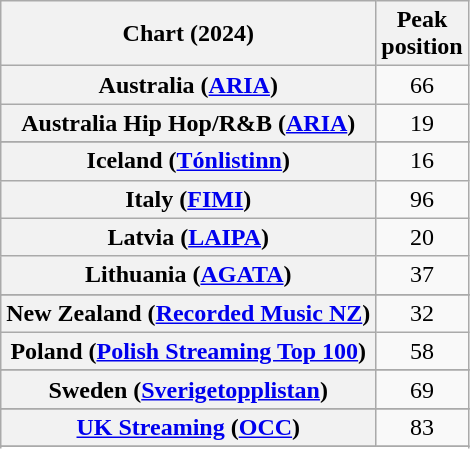<table class="wikitable sortable plainrowheaders" style="text-align:center">
<tr>
<th scope="col">Chart (2024)</th>
<th scope="col">Peak<br>position</th>
</tr>
<tr>
<th scope="row">Australia (<a href='#'>ARIA</a>)</th>
<td>66</td>
</tr>
<tr>
<th scope="row">Australia Hip Hop/R&B (<a href='#'>ARIA</a>)</th>
<td>19</td>
</tr>
<tr>
</tr>
<tr>
</tr>
<tr>
</tr>
<tr>
<th scope="row">Iceland (<a href='#'>Tónlistinn</a>)</th>
<td>16</td>
</tr>
<tr>
<th scope="row">Italy (<a href='#'>FIMI</a>)</th>
<td>96</td>
</tr>
<tr>
<th scope="row">Latvia (<a href='#'>LAIPA</a>)</th>
<td>20</td>
</tr>
<tr>
<th scope="row">Lithuania (<a href='#'>AGATA</a>)</th>
<td>37</td>
</tr>
<tr>
</tr>
<tr>
<th scope="row">New Zealand (<a href='#'>Recorded Music NZ</a>)</th>
<td>32</td>
</tr>
<tr>
<th scope="row">Poland (<a href='#'>Polish Streaming Top 100</a>)</th>
<td>58</td>
</tr>
<tr>
</tr>
<tr>
</tr>
<tr>
<th scope="row">Sweden (<a href='#'>Sverigetopplistan</a>)</th>
<td>69</td>
</tr>
<tr>
</tr>
<tr>
<th scope="row"><a href='#'>UK Streaming</a> (<a href='#'>OCC</a>)</th>
<td>83</td>
</tr>
<tr>
</tr>
<tr>
</tr>
</table>
